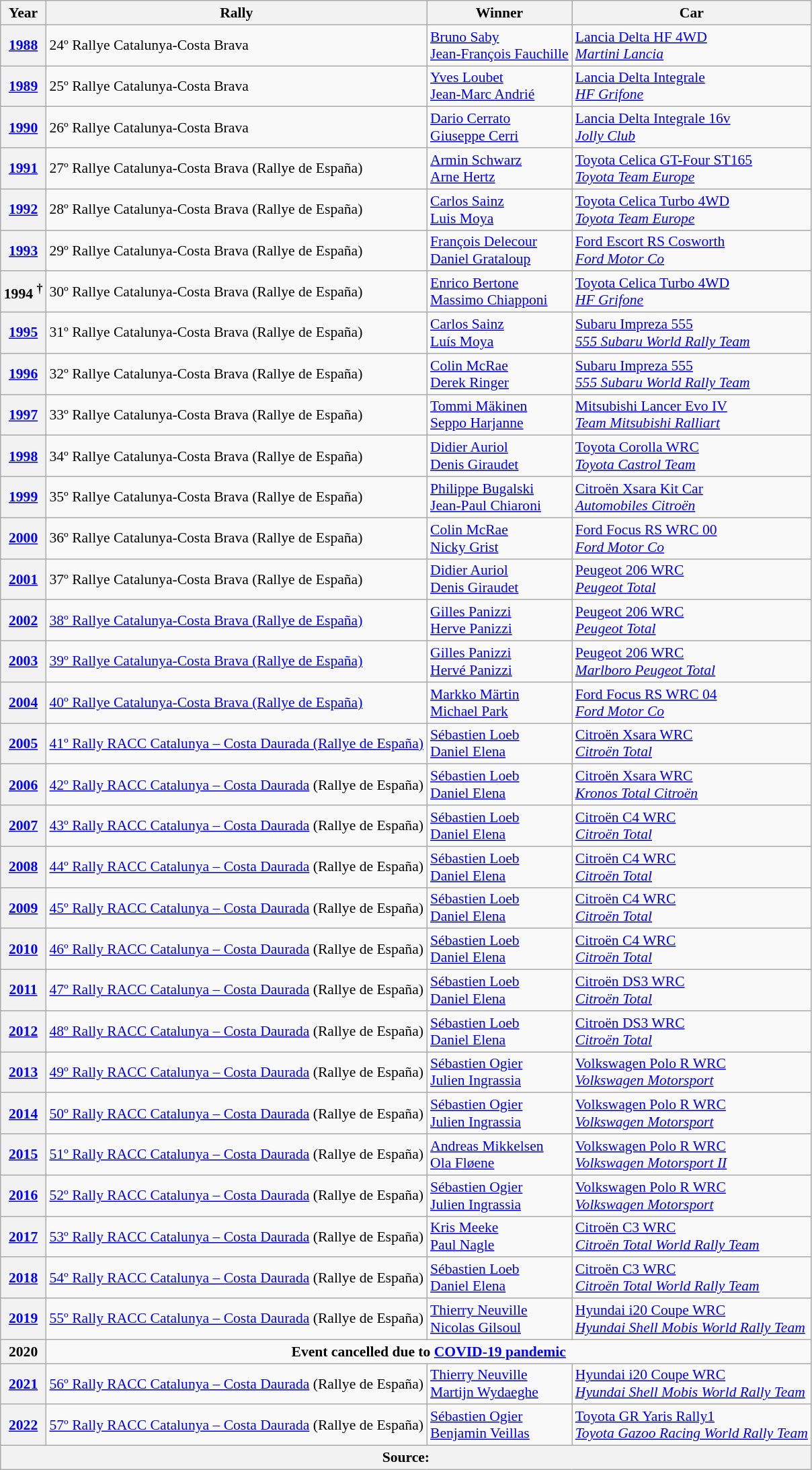<table class="wikitable" style="font-size: 90%">
<tr>
<th align=center>Year</th>
<th align=center>Rally</th>
<th align=center>Winner</th>
<th align=center>Car</th>
</tr>
<tr>
<th><a href='#'>1988</a></th>
<td>24º Rallye Catalunya-Costa Brava<br></td>
<td> <a href='#'>Bruno Saby</a><br> <a href='#'>Jean-François Fauchille</a></td>
<td><a href='#'>Lancia Delta HF 4WD</a><br><em><a href='#'>Martini Lancia</a></em></td>
</tr>
<tr>
<th><a href='#'>1989</a></th>
<td>25º Rallye Catalunya-Costa Brava<br></td>
<td> <a href='#'>Yves Loubet</a><br> <a href='#'>Jean-Marc Andrié</a></td>
<td><a href='#'>Lancia Delta Integrale</a><br><em><a href='#'>HF Grifone</a></em></td>
</tr>
<tr>
<th><a href='#'>1990</a></th>
<td>26º Rallye Catalunya-Costa Brava<br></td>
<td> <a href='#'>Dario Cerrato</a><br> <a href='#'>Giuseppe Cerri</a></td>
<td><a href='#'>Lancia Delta Integrale 16v</a><br><em><a href='#'>Jolly Club</a></em></td>
</tr>
<tr>
<th><a href='#'>1991</a></th>
<td>27º Rallye Catalunya-Costa Brava (Rallye de España)<br></td>
<td> <a href='#'>Armin Schwarz</a><br> <a href='#'>Arne Hertz</a></td>
<td><a href='#'>Toyota Celica GT-Four ST165</a><br><em><a href='#'>Toyota Team Europe</a></em></td>
</tr>
<tr>
<th><a href='#'>1992</a></th>
<td>28º Rallye Catalunya-Costa Brava (Rallye de España)<br></td>
<td> <a href='#'>Carlos Sainz</a><br> <a href='#'>Luis Moya</a></td>
<td><a href='#'>Toyota Celica Turbo 4WD</a><br><em><a href='#'>Toyota Team Europe</a></em></td>
</tr>
<tr>
<th><a href='#'>1993</a></th>
<td>29º Rallye Catalunya-Costa Brava (Rallye de España)<br></td>
<td> <a href='#'>François Delecour</a><br> <a href='#'>Daniel Grataloup</a></td>
<td><a href='#'>Ford Escort RS Cosworth</a><br><em><a href='#'>Ford Motor Co</a></em></td>
</tr>
<tr>
<th>1994 <sup>†</sup></th>
<td>30º Rallye Catalunya-Costa Brava (Rallye de España)<br></td>
<td> <a href='#'>Enrico Bertone</a><br> <a href='#'>Massimo Chiapponi</a></td>
<td><a href='#'>Toyota Celica Turbo 4WD</a><br><em><a href='#'>HF Grifone</a></em></td>
</tr>
<tr>
<th><a href='#'>1995</a></th>
<td>31º Rallye Catalunya-Costa Brava (Rallye de España)<br></td>
<td> <a href='#'>Carlos Sainz</a><br> <a href='#'>Luís Moya</a></td>
<td><a href='#'>Subaru Impreza 555</a><br><em><a href='#'>555 Subaru World Rally Team</a></em></td>
</tr>
<tr>
<th><a href='#'>1996</a></th>
<td>32º Rallye Catalunya-Costa Brava (Rallye de España)<br></td>
<td> <a href='#'>Colin McRae</a><br> <a href='#'>Derek Ringer</a></td>
<td><a href='#'>Subaru Impreza 555</a><br><em><a href='#'>555 Subaru World Rally Team</a></em></td>
</tr>
<tr>
<th><a href='#'>1997</a></th>
<td>33º Rallye Catalunya-Costa Brava (Rallye de España)<br></td>
<td> <a href='#'>Tommi Mäkinen</a><br> <a href='#'>Seppo Harjanne</a></td>
<td><a href='#'>Mitsubishi Lancer Evo IV</a><br><em><a href='#'>Team Mitsubishi Ralliart</a></em></td>
</tr>
<tr>
<th><a href='#'>1998</a></th>
<td>34º Rallye Catalunya-Costa Brava (Rallye de España)<br></td>
<td> <a href='#'>Didier Auriol</a><br> <a href='#'>Denis Giraudet</a></td>
<td><a href='#'>Toyota Corolla WRC</a><br><em><a href='#'>Toyota Castrol Team</a></em></td>
</tr>
<tr>
<th><a href='#'>1999</a></th>
<td>35º Rallye Catalunya-Costa Brava (Rallye de España)<br></td>
<td> <a href='#'>Philippe Bugalski</a><br> <a href='#'>Jean-Paul Chiaroni</a></td>
<td><a href='#'>Citroën Xsara Kit Car</a><br><em><a href='#'>Automobiles Citroën</a></em></td>
</tr>
<tr>
<th><a href='#'>2000</a></th>
<td>36º Rallye Catalunya-Costa Brava (Rallye de España)<br></td>
<td> <a href='#'>Colin McRae</a><br> <a href='#'>Nicky Grist</a></td>
<td><a href='#'>Ford Focus RS WRC 00</a><br><em><a href='#'>Ford Motor Co</a></em></td>
</tr>
<tr>
<th><a href='#'>2001</a></th>
<td>37º Rallye Catalunya-Costa Brava (Rallye de España)<br></td>
<td> <a href='#'>Didier Auriol</a><br> <a href='#'>Denis Giraudet</a></td>
<td><a href='#'>Peugeot 206 WRC</a><br><em><a href='#'>Peugeot Total</a></em></td>
</tr>
<tr>
<th><a href='#'>2002</a></th>
<td><a href='#'>38º Rallye Catalunya-Costa Brava (Rallye de España)</a><br></td>
<td> <a href='#'>Gilles Panizzi</a><br> <a href='#'>Herve Panizzi</a></td>
<td><a href='#'>Peugeot 206 WRC</a><br><em><a href='#'>Peugeot Total</a></em></td>
</tr>
<tr>
<th><a href='#'>2003</a></th>
<td><a href='#'>39º Rallye Catalunya-Costa Brava (Rallye de España)</a><br></td>
<td> <a href='#'>Gilles Panizzi</a><br> <a href='#'>Hervé Panizzi</a></td>
<td><a href='#'>Peugeot 206 WRC</a><br><em><a href='#'>Marlboro Peugeot Total</a></em></td>
</tr>
<tr>
<th><a href='#'>2004</a></th>
<td><a href='#'>40º Rallye Catalunya-Costa Brava (Rallye de España)</a><br></td>
<td> <a href='#'>Markko Märtin</a><br> <a href='#'>Michael Park</a></td>
<td><a href='#'>Ford Focus RS WRC 04</a><br><em><a href='#'>Ford Motor Co</a></em></td>
</tr>
<tr>
<th><a href='#'>2005</a></th>
<td><a href='#'>41º Rally RACC Catalunya – Costa Daurada (Rallye de España)</a><br></td>
<td> <a href='#'>Sébastien Loeb</a><br> <a href='#'>Daniel Elena</a></td>
<td><a href='#'>Citroën Xsara WRC</a><br><em><a href='#'>Citroën Total</a></em></td>
</tr>
<tr>
<th><a href='#'>2006</a></th>
<td><a href='#'>42º Rally RACC Catalunya – Costa Daurada</a> (Rallye de España)<br></td>
<td> <a href='#'>Sébastien Loeb</a><br> <a href='#'>Daniel Elena</a></td>
<td><a href='#'>Citroën Xsara WRC</a><br><em><a href='#'>Kronos Total Citroën</a></em></td>
</tr>
<tr>
<th><a href='#'>2007</a></th>
<td><a href='#'>43º Rally RACC Catalunya – Costa Daurada</a> (Rallye de España)<br></td>
<td> <a href='#'>Sébastien Loeb</a><br> <a href='#'>Daniel Elena</a></td>
<td><a href='#'>Citroën C4 WRC</a><br><em><a href='#'>Citroën Total</a></em></td>
</tr>
<tr>
<th><a href='#'>2008</a></th>
<td><a href='#'>44º Rally RACC Catalunya – Costa Daurada</a> (Rallye de España)<br></td>
<td> <a href='#'>Sébastien Loeb</a><br> <a href='#'>Daniel Elena</a></td>
<td><a href='#'>Citroën C4 WRC</a><br><em><a href='#'>Citroën Total</a></em></td>
</tr>
<tr>
<th><a href='#'>2009</a></th>
<td><a href='#'>45º Rally RACC Catalunya – Costa Daurada</a> (Rallye de España)<br></td>
<td> <a href='#'>Sébastien Loeb</a><br> <a href='#'>Daniel Elena</a></td>
<td><a href='#'>Citroën C4 WRC</a><br><em><a href='#'>Citroën Total</a></em></td>
</tr>
<tr>
<th><a href='#'>2010</a></th>
<td><a href='#'>46º Rally RACC Catalunya – Costa Daurada</a> (Rallye de España)<br></td>
<td> <a href='#'>Sébastien Loeb</a><br> <a href='#'>Daniel Elena</a></td>
<td><a href='#'>Citroën C4 WRC</a><br><em><a href='#'>Citroën Total</a></em></td>
</tr>
<tr>
<th><a href='#'>2011</a></th>
<td><a href='#'>47º Rally RACC Catalunya – Costa Daurada</a> (Rallye de España)<br></td>
<td> <a href='#'>Sébastien Loeb</a><br> <a href='#'>Daniel Elena</a></td>
<td><a href='#'>Citroën DS3 WRC</a><br><em><a href='#'>Citroën Total</a></em></td>
</tr>
<tr>
<th><a href='#'>2012</a></th>
<td><a href='#'>48º Rally RACC Catalunya – Costa Daurada</a> (Rallye de España)<br></td>
<td> <a href='#'>Sébastien Loeb</a><br> <a href='#'>Daniel Elena</a></td>
<td><a href='#'>Citroën DS3 WRC</a><br><em><a href='#'>Citroën Total</a></em></td>
</tr>
<tr>
<th><a href='#'>2013</a></th>
<td><a href='#'>49º Rally RACC Catalunya – Costa Daurada</a> (Rallye de España)<br></td>
<td> <a href='#'>Sébastien Ogier</a><br> <a href='#'>Julien Ingrassia</a></td>
<td><a href='#'>Volkswagen Polo R WRC</a><br><em><a href='#'>Volkswagen Motorsport</a></em></td>
</tr>
<tr>
<th><a href='#'>2014</a></th>
<td><a href='#'>50º Rally RACC Catalunya – Costa Daurada</a> (Rallye de España)<br></td>
<td> <a href='#'>Sébastien Ogier</a><br> <a href='#'>Julien Ingrassia</a></td>
<td><a href='#'>Volkswagen Polo R WRC</a><br><em><a href='#'>Volkswagen Motorsport</a></em></td>
</tr>
<tr>
<th><a href='#'>2015</a></th>
<td><a href='#'>51º Rally RACC Catalunya – Costa Daurada</a> (Rallye de España)<br></td>
<td> <a href='#'>Andreas Mikkelsen</a><br> <a href='#'>Ola Fløene</a></td>
<td><a href='#'>Volkswagen Polo R WRC</a><br><em><a href='#'>Volkswagen Motorsport II</a></em></td>
</tr>
<tr>
<th><a href='#'>2016</a></th>
<td><a href='#'>52º Rally RACC Catalunya – Costa Daurada</a> (Rallye de España)<br></td>
<td> <a href='#'>Sébastien Ogier</a><br> <a href='#'>Julien Ingrassia</a></td>
<td><a href='#'>Volkswagen Polo R WRC</a><br><em><a href='#'>Volkswagen Motorsport</a></em></td>
</tr>
<tr>
<th><a href='#'>2017</a></th>
<td><a href='#'>53º Rally RACC Catalunya – Costa Daurada</a> (Rallye de España)</td>
<td> <a href='#'>Kris Meeke</a><br> <a href='#'>Paul Nagle</a></td>
<td><a href='#'>Citroën C3 WRC</a><br><em><a href='#'>Citroën Total World Rally Team</a></em></td>
</tr>
<tr>
<th><a href='#'>2018</a></th>
<td><a href='#'>54º Rally RACC Catalunya – Costa Daurada</a> (Rallye de España)<br></td>
<td> <a href='#'>Sébastien Loeb</a><br> <a href='#'>Daniel Elena</a></td>
<td><a href='#'>Citroën C3 WRC</a><br><em><a href='#'>Citroën Total World Rally Team</a></em></td>
</tr>
<tr>
<th><a href='#'>2019</a></th>
<td><a href='#'>55º Rally RACC Catalunya – Costa Daurada</a> (Rallye de España)<br></td>
<td> <a href='#'>Thierry Neuville</a><br> <a href='#'>Nicolas Gilsoul</a></td>
<td><a href='#'>Hyundai i20 Coupe WRC</a><br><em><a href='#'>Hyundai Shell Mobis World Rally Team</a></em></td>
</tr>
<tr>
<th>2020</th>
<td colspan="3" align=center><strong>Event cancelled due to <a href='#'>COVID-19 pandemic</a></strong></td>
</tr>
<tr>
<th><a href='#'>2021</a></th>
<td><a href='#'>56º Rally RACC Catalunya – Costa Daurada</a> (Rallye de España)<br></td>
<td> <a href='#'>Thierry Neuville</a><br> <a href='#'>Martijn Wydaeghe</a></td>
<td><a href='#'>Hyundai i20 Coupe WRC</a><br><em><a href='#'>Hyundai Shell Mobis World Rally Team</a></em></td>
</tr>
<tr>
<th><a href='#'>2022</a></th>
<td><a href='#'>57º Rally RACC Catalunya – Costa Daurada</a> (Rallye de España)<br></td>
<td> <a href='#'>Sébastien Ogier</a><br> <a href='#'>Benjamin Veillas</a></td>
<td><a href='#'>Toyota GR Yaris Rally1</a><br><em><a href='#'>Toyota Gazoo Racing World Rally Team</a></em></td>
</tr>
<tr>
<th colspan="4">Source:</th>
</tr>
</table>
